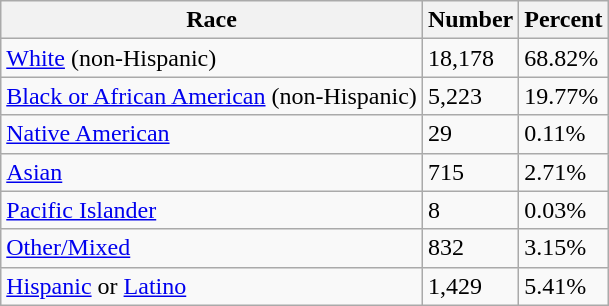<table class="wikitable">
<tr>
<th>Race</th>
<th>Number</th>
<th>Percent</th>
</tr>
<tr>
<td><a href='#'>White</a> (non-Hispanic)</td>
<td>18,178</td>
<td>68.82%</td>
</tr>
<tr>
<td><a href='#'>Black or African American</a> (non-Hispanic)</td>
<td>5,223</td>
<td>19.77%</td>
</tr>
<tr>
<td><a href='#'>Native American</a></td>
<td>29</td>
<td>0.11%</td>
</tr>
<tr>
<td><a href='#'>Asian</a></td>
<td>715</td>
<td>2.71%</td>
</tr>
<tr>
<td><a href='#'>Pacific Islander</a></td>
<td>8</td>
<td>0.03%</td>
</tr>
<tr>
<td><a href='#'>Other/Mixed</a></td>
<td>832</td>
<td>3.15%</td>
</tr>
<tr>
<td><a href='#'>Hispanic</a> or <a href='#'>Latino</a></td>
<td>1,429</td>
<td>5.41%</td>
</tr>
</table>
